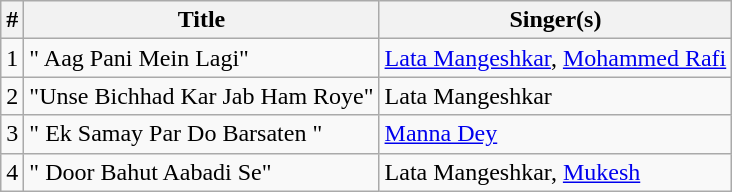<table class="wikitable">
<tr>
<th>#</th>
<th>Title</th>
<th>Singer(s)</th>
</tr>
<tr>
<td>1</td>
<td>" Aag Pani Mein Lagi"</td>
<td><a href='#'>Lata Mangeshkar</a>, <a href='#'>Mohammed Rafi</a></td>
</tr>
<tr>
<td>2</td>
<td>"Unse Bichhad Kar Jab Ham Roye"</td>
<td>Lata Mangeshkar</td>
</tr>
<tr>
<td>3</td>
<td>" Ek Samay Par Do Barsaten "</td>
<td><a href='#'>Manna Dey</a></td>
</tr>
<tr>
<td>4</td>
<td>" Door Bahut Aabadi Se"</td>
<td>Lata Mangeshkar, <a href='#'>Mukesh</a></td>
</tr>
</table>
